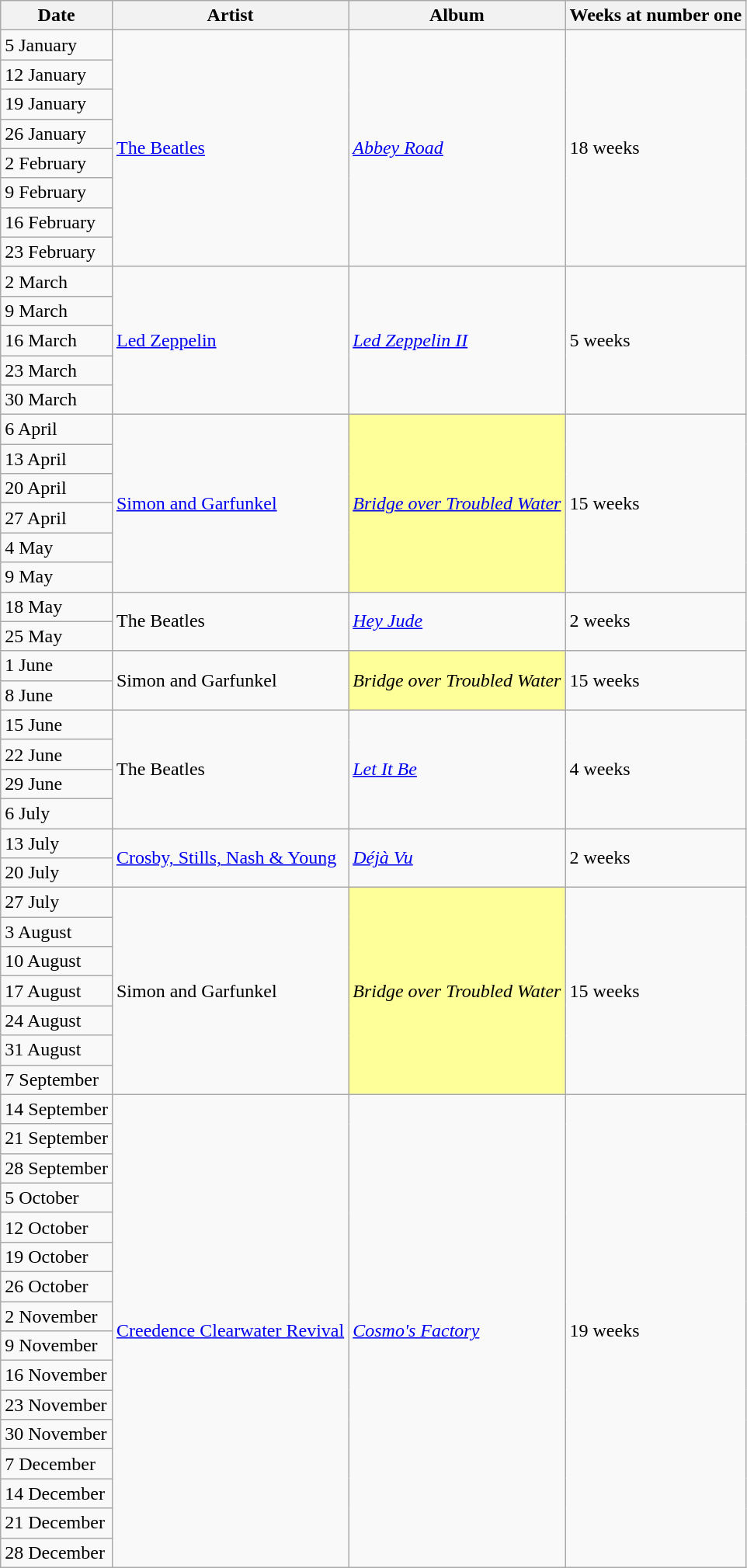<table class="wikitable">
<tr>
<th>Date</th>
<th>Artist</th>
<th>Album</th>
<th>Weeks at number one</th>
</tr>
<tr>
<td>5 January</td>
<td rowspan="8"><a href='#'>The Beatles</a></td>
<td rowspan="8"><em><a href='#'>Abbey Road</a></em></td>
<td rowspan="8">18 weeks</td>
</tr>
<tr>
<td>12 January</td>
</tr>
<tr>
<td>19 January</td>
</tr>
<tr>
<td>26 January</td>
</tr>
<tr>
<td>2 February</td>
</tr>
<tr>
<td>9 February</td>
</tr>
<tr>
<td>16 February</td>
</tr>
<tr>
<td>23 February</td>
</tr>
<tr>
<td>2 March</td>
<td rowspan="5"><a href='#'>Led Zeppelin</a></td>
<td rowspan="5"><em><a href='#'>Led Zeppelin II</a></em></td>
<td rowspan="5">5 weeks</td>
</tr>
<tr>
<td>9 March</td>
</tr>
<tr>
<td>16 March</td>
</tr>
<tr>
<td>23 March</td>
</tr>
<tr>
<td>30 March</td>
</tr>
<tr>
<td>6 April</td>
<td rowspan="6"><a href='#'>Simon and Garfunkel</a></td>
<td bgcolor=#FFFF99 rowspan="6"><em><a href='#'>Bridge over Troubled Water</a></em></td>
<td rowspan="6">15 weeks</td>
</tr>
<tr>
<td>13 April</td>
</tr>
<tr>
<td>20 April</td>
</tr>
<tr>
<td>27 April</td>
</tr>
<tr>
<td>4 May</td>
</tr>
<tr>
<td>9 May</td>
</tr>
<tr>
<td>18 May</td>
<td rowspan="2">The Beatles</td>
<td rowspan="2"><em><a href='#'>Hey Jude</a></em></td>
<td rowspan="2">2 weeks</td>
</tr>
<tr>
<td>25 May</td>
</tr>
<tr>
<td>1 June</td>
<td rowspan="2">Simon and Garfunkel</td>
<td bgcolor=#FFFF99 rowspan="2"><em>Bridge over Troubled Water</em></td>
<td rowspan="2">15 weeks</td>
</tr>
<tr>
<td>8 June</td>
</tr>
<tr>
<td>15 June</td>
<td rowspan="4">The Beatles</td>
<td rowspan="4"><em><a href='#'>Let It Be</a></em></td>
<td rowspan="4">4 weeks</td>
</tr>
<tr>
<td>22 June</td>
</tr>
<tr>
<td>29 June</td>
</tr>
<tr>
<td>6 July</td>
</tr>
<tr>
<td>13 July</td>
<td rowspan="2"><a href='#'>Crosby, Stills, Nash & Young</a></td>
<td rowspan="2"><em><a href='#'>Déjà Vu</a></em></td>
<td rowspan="2">2 weeks</td>
</tr>
<tr>
<td>20 July</td>
</tr>
<tr>
<td>27 July</td>
<td rowspan="7">Simon and Garfunkel</td>
<td bgcolor=#FFFF99 rowspan="7"><em>Bridge over Troubled Water</em></td>
<td rowspan="7">15 weeks</td>
</tr>
<tr>
<td>3 August</td>
</tr>
<tr>
<td>10 August</td>
</tr>
<tr>
<td>17 August</td>
</tr>
<tr>
<td>24 August</td>
</tr>
<tr>
<td>31 August</td>
</tr>
<tr>
<td>7 September</td>
</tr>
<tr>
<td>14 September</td>
<td rowspan="16"><a href='#'>Creedence Clearwater Revival</a></td>
<td rowspan="16"><em><a href='#'>Cosmo's Factory</a></em></td>
<td rowspan="16">19 weeks</td>
</tr>
<tr>
<td>21 September</td>
</tr>
<tr>
<td>28 September</td>
</tr>
<tr>
<td>5 October</td>
</tr>
<tr>
<td>12 October</td>
</tr>
<tr>
<td>19 October</td>
</tr>
<tr>
<td>26 October</td>
</tr>
<tr>
<td>2 November</td>
</tr>
<tr>
<td>9 November</td>
</tr>
<tr>
<td>16 November</td>
</tr>
<tr>
<td>23 November</td>
</tr>
<tr>
<td>30 November</td>
</tr>
<tr>
<td>7 December</td>
</tr>
<tr>
<td>14 December</td>
</tr>
<tr>
<td>21 December</td>
</tr>
<tr>
<td>28 December</td>
</tr>
</table>
